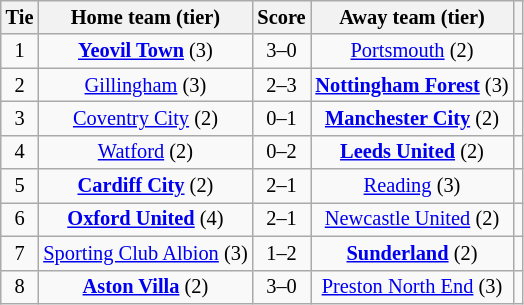<table class="wikitable" style="text-align:center; font-size:85%">
<tr>
<th>Tie</th>
<th>Home team (tier)</th>
<th>Score</th>
<th>Away team (tier)</th>
<th></th>
</tr>
<tr>
<td>1</td>
<td><strong><a href='#'>Yeovil Town</a></strong> (3)</td>
<td>3–0</td>
<td><a href='#'>Portsmouth</a> (2)</td>
<td></td>
</tr>
<tr>
<td>2</td>
<td><a href='#'>Gillingham</a> (3)</td>
<td>2–3</td>
<td><strong><a href='#'>Nottingham Forest</a></strong> (3)</td>
<td></td>
</tr>
<tr>
<td>3</td>
<td><a href='#'>Coventry City</a> (2)</td>
<td>0–1</td>
<td><strong><a href='#'>Manchester City</a></strong> (2)</td>
<td></td>
</tr>
<tr>
<td>4</td>
<td><a href='#'>Watford</a> (2)</td>
<td>0–2</td>
<td><strong><a href='#'>Leeds United</a></strong> (2)</td>
<td></td>
</tr>
<tr>
<td>5</td>
<td><strong><a href='#'>Cardiff City</a></strong> (2)</td>
<td>2–1 </td>
<td><a href='#'>Reading</a> (3)</td>
<td></td>
</tr>
<tr>
<td>6</td>
<td><strong><a href='#'>Oxford United</a></strong> (4)</td>
<td>2–1</td>
<td><a href='#'>Newcastle United</a> (2)</td>
<td></td>
</tr>
<tr>
<td>7</td>
<td><a href='#'>Sporting Club Albion</a> (3)</td>
<td>1–2</td>
<td><strong><a href='#'>Sunderland</a></strong> (2)</td>
<td></td>
</tr>
<tr>
<td>8</td>
<td><strong><a href='#'>Aston Villa</a></strong> (2)</td>
<td>3–0</td>
<td><a href='#'>Preston North End</a> (3)</td>
<td></td>
</tr>
</table>
